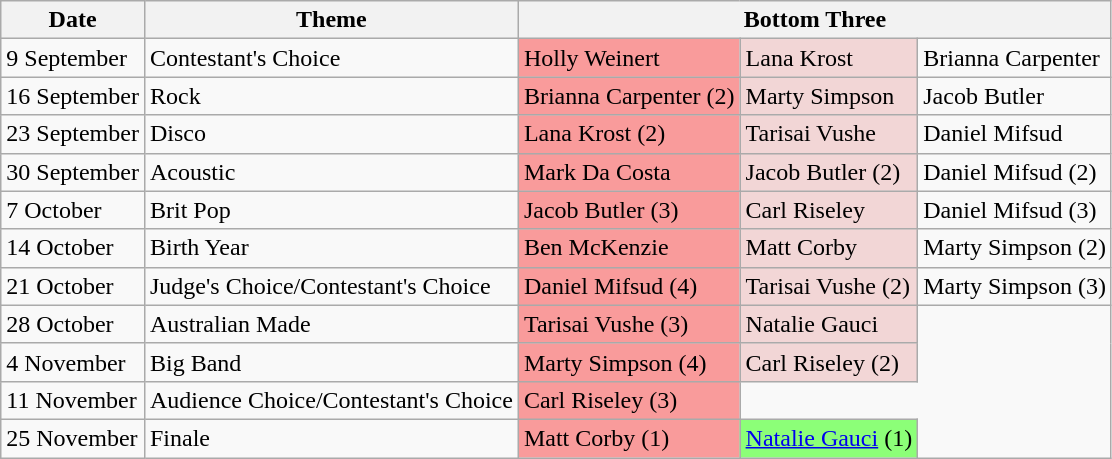<table class="wikitable">
<tr>
<th>Date</th>
<th>Theme</th>
<th colspan="3" style="text-align:center;">Bottom Three</th>
</tr>
<tr>
<td>9 September</td>
<td>Contestant's Choice</td>
<td style="background:#f99b9b;">Holly Weinert</td>
<td style="background:#f2d6d6;">Lana Krost</td>
<td>Brianna Carpenter</td>
</tr>
<tr>
<td>16 September</td>
<td>Rock</td>
<td style="background:#f99b9b;">Brianna Carpenter (2)</td>
<td style="background:#f2d6d6;">Marty Simpson</td>
<td>Jacob Butler</td>
</tr>
<tr>
<td>23 September</td>
<td>Disco</td>
<td style="background:#f99b9b;">Lana Krost (2)</td>
<td style="background:#f2d6d6;">Tarisai Vushe</td>
<td>Daniel Mifsud</td>
</tr>
<tr>
<td>30 September</td>
<td>Acoustic</td>
<td style="background:#f99b9b;">Mark Da Costa</td>
<td style="background:#f2d6d6;">Jacob Butler (2)</td>
<td>Daniel Mifsud (2)</td>
</tr>
<tr>
<td>7 October</td>
<td>Brit Pop</td>
<td style="background:#f99b9b;">Jacob Butler (3)</td>
<td style="background:#f2d6d6;">Carl Riseley</td>
<td>Daniel Mifsud (3)</td>
</tr>
<tr>
<td>14 October</td>
<td>Birth Year</td>
<td style="background:#f99b9b;">Ben McKenzie</td>
<td style="background:#f2d6d6;">Matt Corby</td>
<td>Marty Simpson (2)</td>
</tr>
<tr>
<td>21 October</td>
<td>Judge's Choice/Contestant's Choice</td>
<td style="background:#f99b9b;">Daniel Mifsud (4)</td>
<td style="background:#f2d6d6;">Tarisai Vushe (2)</td>
<td>Marty Simpson (3)</td>
</tr>
<tr>
<td>28 October</td>
<td>Australian Made</td>
<td style="background:#f99b9b;">Tarisai Vushe (3)</td>
<td style="background:#f2d6d6;">Natalie Gauci</td>
</tr>
<tr>
<td>4 November</td>
<td>Big Band</td>
<td style="background:#f99b9b;">Marty Simpson (4)</td>
<td style="background:#f2d6d6;">Carl Riseley (2)</td>
</tr>
<tr>
<td>11 November</td>
<td>Audience Choice/Contestant's Choice</td>
<td style="background:#f99b9b;">Carl Riseley (3)</td>
</tr>
<tr>
<td>25 November</td>
<td>Finale</td>
<td style="background:#f99b9b;">Matt Corby (1)</td>
<td style="background:#8cff78;"><a href='#'>Natalie Gauci</a> (1)</td>
</tr>
</table>
